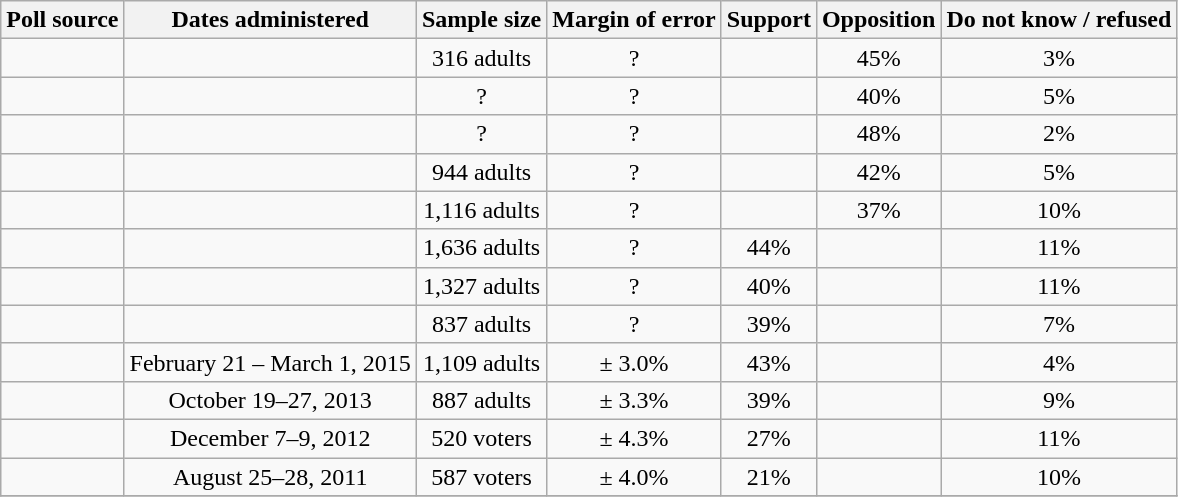<table class="wikitable" style="text-align: center">
<tr>
<th>Poll source</th>
<th>Dates administered</th>
<th>Sample size</th>
<th>Margin of error</th>
<th>Support</th>
<th>Opposition</th>
<th>Do not know / refused</th>
</tr>
<tr>
<td></td>
<td></td>
<td>316 adults</td>
<td>?</td>
<td></td>
<td>45%</td>
<td>3%</td>
</tr>
<tr>
<td></td>
<td></td>
<td>?</td>
<td>?</td>
<td></td>
<td>40%</td>
<td>5%</td>
</tr>
<tr>
<td></td>
<td></td>
<td>?</td>
<td>?</td>
<td></td>
<td>48%</td>
<td>2%</td>
</tr>
<tr>
<td></td>
<td></td>
<td>944 adults</td>
<td>?</td>
<td></td>
<td>42%</td>
<td>5%</td>
</tr>
<tr>
<td></td>
<td></td>
<td>1,116 adults</td>
<td>?</td>
<td></td>
<td>37%</td>
<td>10%</td>
</tr>
<tr>
<td></td>
<td></td>
<td>1,636 adults</td>
<td>?</td>
<td>44%</td>
<td></td>
<td>11%</td>
</tr>
<tr>
<td></td>
<td></td>
<td>1,327 adults</td>
<td>?</td>
<td>40%</td>
<td></td>
<td>11%</td>
</tr>
<tr>
<td></td>
<td></td>
<td>837 adults</td>
<td>?</td>
<td>39%</td>
<td></td>
<td>7%</td>
</tr>
<tr>
<td></td>
<td>February 21 – March 1, 2015</td>
<td>1,109 adults</td>
<td>± 3.0%</td>
<td>43%</td>
<td></td>
<td>4%</td>
</tr>
<tr>
<td></td>
<td>October 19–27, 2013</td>
<td>887 adults</td>
<td>± 3.3%</td>
<td>39%</td>
<td></td>
<td>9%</td>
</tr>
<tr>
<td></td>
<td>December 7–9, 2012</td>
<td>520 voters</td>
<td>± 4.3%</td>
<td>27%</td>
<td></td>
<td>11%</td>
</tr>
<tr>
<td></td>
<td>August 25–28, 2011</td>
<td>587 voters</td>
<td>± 4.0%</td>
<td>21%</td>
<td></td>
<td>10%</td>
</tr>
<tr>
</tr>
</table>
